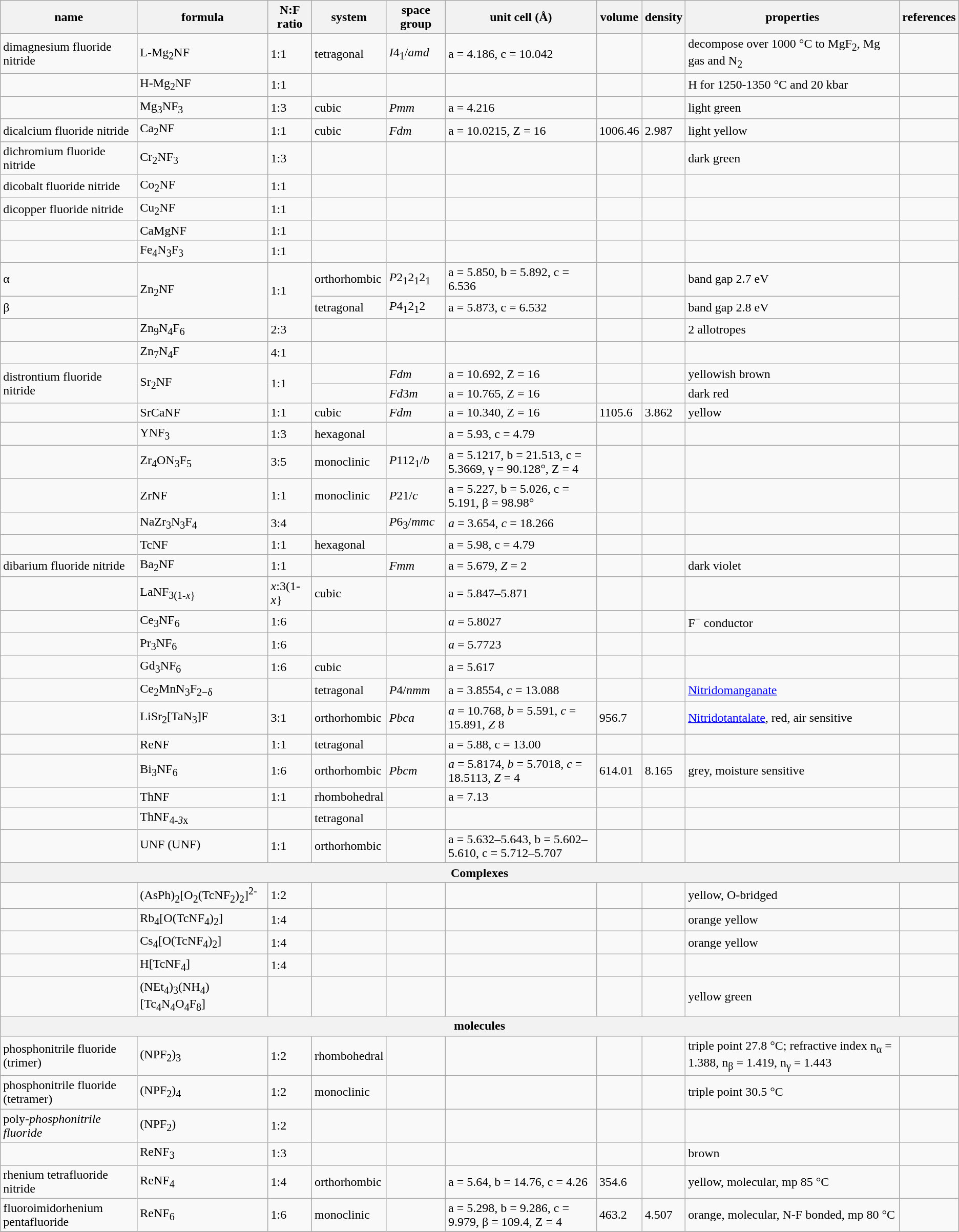<table class="wikitable">
<tr>
<th>name</th>
<th>formula</th>
<th>N:F ratio</th>
<th>system</th>
<th>space group</th>
<th>unit cell (Å)</th>
<th>volume</th>
<th>density</th>
<th>properties</th>
<th>references</th>
</tr>
<tr>
<td>dimagnesium fluoride nitride</td>
<td>L-Mg<sub>2</sub>NF</td>
<td>1:1</td>
<td>tetragonal</td>
<td><em>I</em>4<sub>1</sub>/<em>amd</em></td>
<td>a = 4.186, c = 10.042</td>
<td></td>
<td></td>
<td>decompose over 1000 °C to MgF<sub>2</sub>, Mg gas and N<sub>2</sub></td>
<td></td>
</tr>
<tr>
<td></td>
<td>H-Mg<sub>2</sub>NF</td>
<td>1:1</td>
<td></td>
<td></td>
<td></td>
<td></td>
<td></td>
<td>H for 1250-1350 °C and 20 kbar</td>
<td></td>
</tr>
<tr>
<td></td>
<td>Mg<sub>3</sub>NF<sub>3</sub></td>
<td>1:3</td>
<td>cubic</td>
<td><em>Pm</em><em>m</em></td>
<td>a = 4.216</td>
<td></td>
<td></td>
<td>light green</td>
<td></td>
</tr>
<tr>
<td>dicalcium fluoride nitride</td>
<td>Ca<sub>2</sub>NF</td>
<td>1:1</td>
<td>cubic</td>
<td><em>Fd</em><em>m</em></td>
<td>a = 10.0215, Z = 16</td>
<td>1006.46</td>
<td>2.987</td>
<td>light yellow</td>
<td></td>
</tr>
<tr>
<td>dichromium fluoride nitride</td>
<td>Cr<sub>2</sub>NF<sub>3</sub></td>
<td>1:3</td>
<td></td>
<td></td>
<td></td>
<td></td>
<td></td>
<td>dark green</td>
<td></td>
</tr>
<tr>
<td>dicobalt fluoride nitride</td>
<td>Co<sub>2</sub>NF</td>
<td>1:1</td>
<td></td>
<td></td>
<td></td>
<td></td>
<td></td>
<td></td>
<td></td>
</tr>
<tr>
<td>dicopper fluoride nitride</td>
<td>Cu<sub>2</sub>NF</td>
<td>1:1</td>
<td></td>
<td></td>
<td></td>
<td></td>
<td></td>
<td></td>
<td></td>
</tr>
<tr>
<td></td>
<td>CaMgNF</td>
<td>1:1</td>
<td></td>
<td></td>
<td></td>
<td></td>
<td></td>
<td></td>
<td></td>
</tr>
<tr>
<td></td>
<td>Fe<sub>4</sub>N<sub>3</sub>F<sub>3</sub></td>
<td>1:1</td>
<td></td>
<td></td>
<td></td>
<td></td>
<td></td>
<td></td>
<td></td>
</tr>
<tr>
<td>α</td>
<td rowspan=2>Zn<sub>2</sub>NF</td>
<td rowspan=2>1:1</td>
<td>orthorhombic</td>
<td><em>P</em>2<sub>1</sub>2<sub>1</sub>2<sub>1</sub></td>
<td>a = 5.850, b = 5.892, c = 6.536</td>
<td></td>
<td></td>
<td>band gap 2.7 eV</td>
<td rowspan=2></td>
</tr>
<tr>
<td>β</td>
<td>tetragonal</td>
<td><em>P</em>4<sub>1</sub>2<sub>1</sub>2</td>
<td>a = 5.873, c = 6.532</td>
<td></td>
<td></td>
<td>band gap 2.8 eV</td>
</tr>
<tr>
<td></td>
<td>Zn<sub>9</sub>N<sub>4</sub>F<sub>6</sub></td>
<td>2:3</td>
<td></td>
<td></td>
<td></td>
<td></td>
<td></td>
<td>2 allotropes</td>
<td></td>
</tr>
<tr>
<td></td>
<td>Zn<sub>7</sub>N<sub>4</sub>F</td>
<td>4:1</td>
<td></td>
<td></td>
<td></td>
<td></td>
<td></td>
<td></td>
<td></td>
</tr>
<tr>
<td rowspan=2>distrontium fluoride nitride</td>
<td rowspan=2>Sr<sub>2</sub>NF</td>
<td rowspan=2>1:1</td>
<td></td>
<td><em>Fd</em><em>m</em></td>
<td>a = 10.692, Z = 16</td>
<td></td>
<td></td>
<td>yellowish brown</td>
<td></td>
</tr>
<tr>
<td></td>
<td><em>Fd</em>3<em>m</em></td>
<td>a = 10.765, Z = 16</td>
<td></td>
<td></td>
<td>dark red</td>
<td></td>
</tr>
<tr>
<td></td>
<td>SrCaNF</td>
<td>1:1</td>
<td>cubic</td>
<td><em>Fd</em><em>m</em></td>
<td>a = 10.340, Z = 16</td>
<td>1105.6</td>
<td>3.862</td>
<td>yellow</td>
<td></td>
</tr>
<tr>
<td></td>
<td>YNF<sub>3</sub></td>
<td>1:3</td>
<td>hexagonal</td>
<td></td>
<td>a = 5.93, c = 4.79</td>
<td></td>
<td></td>
<td></td>
<td></td>
</tr>
<tr>
<td></td>
<td>Zr<sub>4</sub>ON<sub>3</sub>F<sub>5</sub></td>
<td>3:5</td>
<td>monoclinic</td>
<td><em>P</em>112<sub>1</sub>/<em>b</em></td>
<td>a = 5.1217, b = 21.513, c = 5.3669, γ = 90.128°, Z = 4</td>
<td></td>
<td></td>
<td></td>
<td></td>
</tr>
<tr>
<td></td>
<td>ZrNF</td>
<td>1:1</td>
<td>monoclinic</td>
<td><em>P</em>21/<em>c</em></td>
<td>a = 5.227, b = 5.026, c = 5.191, β = 98.98°</td>
<td></td>
<td></td>
<td></td>
<td></td>
</tr>
<tr>
<td></td>
<td>NaZr<sub>3</sub>N<sub>3</sub>F<sub>4</sub></td>
<td>3:4</td>
<td></td>
<td><em>P</em>6<sub>3</sub>/<em>mmc</em></td>
<td><em>a</em> = 3.654, <em>c</em> = 18.266</td>
<td></td>
<td></td>
<td></td>
<td></td>
</tr>
<tr>
<td></td>
<td>TcNF</td>
<td>1:1</td>
<td>hexagonal</td>
<td></td>
<td>a = 5.98, c = 4.79</td>
<td></td>
<td></td>
<td></td>
<td></td>
</tr>
<tr>
<td>dibarium fluoride nitride</td>
<td>Ba<sub>2</sub>NF</td>
<td>1:1</td>
<td></td>
<td><em>Fm</em><em>m</em></td>
<td>a = 5.679, <em>Z</em> = 2</td>
<td></td>
<td></td>
<td>dark violet</td>
<td></td>
</tr>
<tr>
<td></td>
<td>LaN<sub></sub>F<sub>3(1-<em>x</em>}</sub></td>
<td><em>x</em>:3(1-<em>x</em>}</td>
<td>cubic</td>
<td></td>
<td>a = 5.847–5.871</td>
<td></td>
<td></td>
<td></td>
<td></td>
</tr>
<tr>
<td></td>
<td>Ce<sub>3</sub>NF<sub>6</sub></td>
<td>1:6</td>
<td></td>
<td></td>
<td><em>a</em> = 5.8027</td>
<td></td>
<td></td>
<td>F<sup>−</sup> conductor</td>
<td></td>
</tr>
<tr>
<td></td>
<td>Pr<sub>3</sub>NF<sub>6</sub></td>
<td>1:6</td>
<td></td>
<td></td>
<td><em>a</em> = 5.7723</td>
<td></td>
<td></td>
<td></td>
<td></td>
</tr>
<tr>
<td></td>
<td>Gd<sub>3</sub>NF<sub>6</sub></td>
<td>1:6</td>
<td>cubic</td>
<td></td>
<td>a = 5.617</td>
<td></td>
<td></td>
<td></td>
<td></td>
</tr>
<tr>
<td></td>
<td>Ce<sub>2</sub>MnN<sub>3</sub>F<sub>2−δ</sub></td>
<td></td>
<td>tetragonal</td>
<td><em>P</em>4/<em>nmm</em></td>
<td>a = 3.8554, <em>c</em> = 13.088</td>
<td></td>
<td></td>
<td><a href='#'>Nitridomanganate</a></td>
<td></td>
</tr>
<tr>
<td></td>
<td>LiSr<sub>2</sub>[TaN<sub>3</sub>]F</td>
<td>3:1</td>
<td>orthorhombic</td>
<td><em>Pbca</em></td>
<td><em>a</em> = 10.768, <em>b</em> = 5.591, <em>c</em> = 15.891, <em>Z</em>  8</td>
<td>956.7</td>
<td></td>
<td><a href='#'>Nitridotantalate</a>, red, air sensitive</td>
<td></td>
</tr>
<tr>
<td></td>
<td>ReNF</td>
<td>1:1</td>
<td>tetragonal</td>
<td></td>
<td>a = 5.88,  c = 13.00</td>
<td></td>
<td></td>
<td></td>
<td></td>
</tr>
<tr>
<td></td>
<td>Bi<sub>3</sub>NF<sub>6</sub></td>
<td>1:6</td>
<td>orthorhombic</td>
<td><em>Pbcm</em></td>
<td><em>a</em> = 5.8174, <em>b</em> = 5.7018, <em>c</em> = 18.5113, <em>Z</em> = 4</td>
<td>614.01</td>
<td>8.165</td>
<td>grey, moisture sensitive</td>
<td></td>
</tr>
<tr>
<td></td>
<td>ThNF</td>
<td>1:1</td>
<td>rhombohedral</td>
<td></td>
<td>a = 7.13</td>
<td></td>
<td></td>
<td></td>
<td></td>
</tr>
<tr>
<td></td>
<td>ThN<sub></sub>F<sub>4-<em>3</em>x<em></sub></td>
<td></td>
<td>tetragonal</td>
<td></td>
<td a = 4.06 ></td>
<td></td>
<td></td>
<td></td>
</tr>
<tr>
<td></td>
<td>UN<sub></sub>F<sub></sub> (UNF)</td>
<td>1:1</td>
<td>orthorhombic</td>
<td></td>
<td>a = 5.632–5.643, b = 5.602–5.610, c = 5.712–5.707</td>
<td></td>
<td></td>
<td></td>
<td></td>
</tr>
<tr>
<th colspan=10>Complexes</th>
</tr>
<tr>
<td></td>
<td>(AsPh)<sub>2</sub>[O<sub>2</sub>(TcNF<sub>2</sub>)<sub>2</sub>]<sup>2-</sup></td>
<td>1:2</td>
<td></td>
<td></td>
<td></td>
<td></td>
<td></td>
<td>yellow, O-bridged</td>
<td></td>
</tr>
<tr>
<td></td>
<td>Rb<sub>4</sub>[O(TcNF<sub>4</sub>)<sub>2</sub>]</td>
<td>1:4</td>
<td></td>
<td></td>
<td></td>
<td></td>
<td></td>
<td>orange yellow</td>
<td></td>
</tr>
<tr>
<td></td>
<td>Cs<sub>4</sub>[O(TcNF<sub>4</sub>)<sub>2</sub>]</td>
<td>1:4</td>
<td></td>
<td></td>
<td></td>
<td></td>
<td></td>
<td>orange yellow</td>
<td></td>
</tr>
<tr>
<td></td>
<td>H[TcNF<sub>4</sub>]</td>
<td>1:4</td>
<td></td>
<td></td>
<td></td>
<td></td>
<td></td>
<td></td>
<td></td>
</tr>
<tr>
<td></td>
<td>(NEt<sub>4</sub>)<sub>3</sub>(NH<sub>4</sub>)[Tc<sub>4</sub>N<sub>4</sub>O<sub>4</sub>F<sub>8</sub>]</td>
<td></td>
<td></td>
<td></td>
<td></td>
<td></td>
<td></td>
<td>yellow green</td>
<td></td>
</tr>
<tr>
<th colspan=10>molecules</th>
</tr>
<tr>
<td>phosphonitrile fluoride (trimer)</td>
<td>(NPF<sub>2</sub>)<sub>3</sub></td>
<td>1:2</td>
<td>rhombohedral</td>
<td></td>
<td></td>
<td></td>
<td></td>
<td>triple point 27.8 °C; refractive index n<sub>α</sub> = 1.388, n<sub>β</sub> = 1.419, n<sub>γ</sub> = 1.443</td>
<td></td>
</tr>
<tr>
<td>phosphonitrile fluoride (tetramer)</td>
<td>(NPF<sub>2</sub>)<sub>4</sub></td>
<td>1:2</td>
<td>monoclinic</td>
<td></td>
<td></td>
<td></td>
<td></td>
<td>triple point 30.5 °C</td>
<td></td>
</tr>
<tr>
<td></em>poly<em>-phosphonitrile fluoride</td>
<td>(NPF<sub>2</sub>)<sub></sub></td>
<td>1:2</td>
<td></td>
<td></td>
<td></td>
<td></td>
<td></td>
<td></td>
<td></td>
</tr>
<tr>
<td></td>
<td>ReNF<sub>3</sub></td>
<td>1:3</td>
<td></td>
<td></td>
<td></td>
<td></td>
<td></td>
<td>brown</td>
<td></td>
</tr>
<tr>
<td>rhenium tetrafluoride nitride</td>
<td>ReNF<sub>4</sub></td>
<td>1:4</td>
<td>orthorhombic</td>
<td></td>
<td>a = 5.64, b = 14.76, c = 4.26</td>
<td>354.6</td>
<td></td>
<td>yellow, molecular, mp 85 °C</td>
<td></td>
</tr>
<tr>
<td>fluoroimidorhenium pentafluoride</td>
<td>ReNF<sub>6</sub></td>
<td>1:6</td>
<td>monoclinic</td>
<td></td>
<td>a = 5.298, b = 9.286, c = 9.979, β = 109.4, Z = 4</td>
<td>463.2</td>
<td>4.507</td>
<td>orange, molecular, N-F bonded, mp 80 °C</td>
<td></td>
</tr>
<tr>
</tr>
</table>
